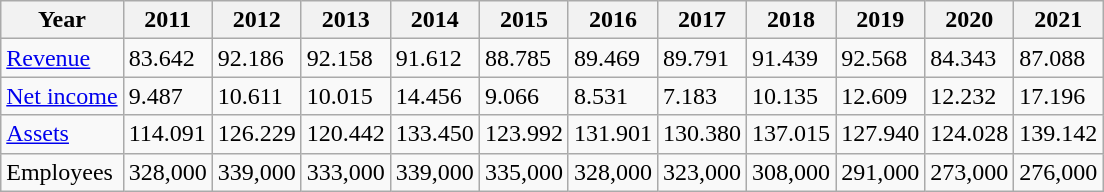<table class="wikitable">
<tr>
<th>Year</th>
<th>2011</th>
<th>2012</th>
<th>2013</th>
<th>2014</th>
<th>2015</th>
<th>2016</th>
<th>2017</th>
<th>2018</th>
<th>2019</th>
<th>2020</th>
<th>2021</th>
</tr>
<tr>
<td><a href='#'>Revenue</a></td>
<td>83.642</td>
<td>92.186</td>
<td>92.158</td>
<td>91.612</td>
<td>88.785</td>
<td>89.469</td>
<td>89.791</td>
<td>91.439</td>
<td>92.568</td>
<td>84.343</td>
<td>87.088</td>
</tr>
<tr>
<td><a href='#'>Net income</a></td>
<td>9.487</td>
<td>10.611</td>
<td>10.015</td>
<td>14.456</td>
<td>9.066</td>
<td>8.531</td>
<td>7.183</td>
<td>10.135</td>
<td>12.609</td>
<td>12.232</td>
<td>17.196</td>
</tr>
<tr>
<td><a href='#'>Assets</a></td>
<td>114.091</td>
<td>126.229</td>
<td>120.442</td>
<td>133.450</td>
<td>123.992</td>
<td>131.901</td>
<td>130.380</td>
<td>137.015</td>
<td>127.940</td>
<td>124.028</td>
<td>139.142</td>
</tr>
<tr>
<td>Employees</td>
<td>328,000</td>
<td>339,000</td>
<td>333,000</td>
<td>339,000</td>
<td>335,000</td>
<td>328,000</td>
<td>323,000</td>
<td>308,000</td>
<td>291,000</td>
<td>273,000</td>
<td>276,000</td>
</tr>
</table>
